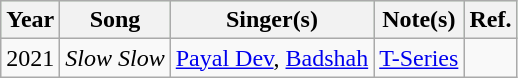<table class="wikitable">
<tr style="background:#cfc; text-align:center;">
<th>Year</th>
<th>Song</th>
<th>Singer(s)</th>
<th>Note(s)</th>
<th>Ref.</th>
</tr>
<tr>
<td>2021</td>
<td><em>Slow Slow</em></td>
<td><a href='#'>Payal Dev</a>, <a href='#'>Badshah</a></td>
<td><a href='#'>T-Series</a></td>
<td></td>
</tr>
</table>
